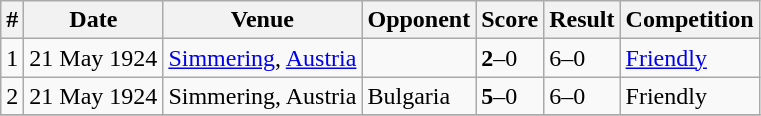<table class="wikitable">
<tr>
<th>#</th>
<th>Date</th>
<th>Venue</th>
<th>Opponent</th>
<th>Score</th>
<th>Result</th>
<th>Competition</th>
</tr>
<tr>
<td>1</td>
<td>21 May 1924</td>
<td><a href='#'>Simmering</a>, <a href='#'>Austria</a></td>
<td></td>
<td><strong>2</strong>–0</td>
<td>6–0</td>
<td><a href='#'>Friendly</a></td>
</tr>
<tr>
<td>2</td>
<td>21 May 1924</td>
<td>Simmering, Austria</td>
<td> Bulgaria</td>
<td><strong>5</strong>–0</td>
<td>6–0</td>
<td>Friendly</td>
</tr>
<tr>
</tr>
</table>
